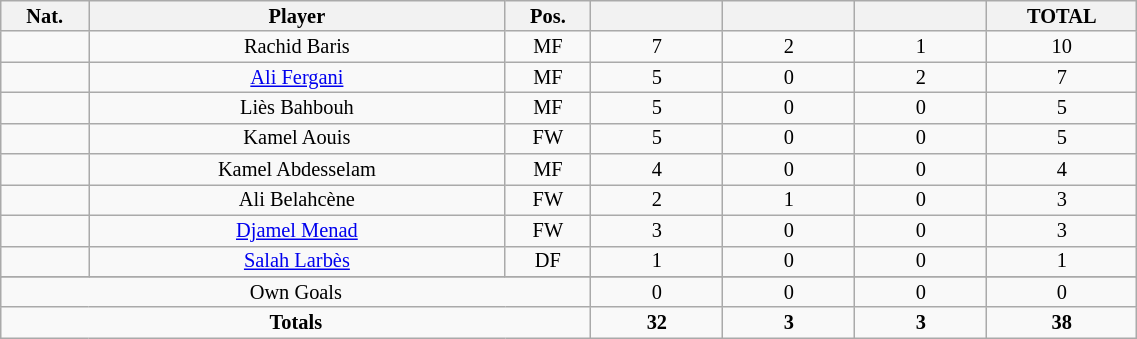<table class="wikitable sortable alternance"  style="font-size:85%; text-align:center; line-height:14px; width:60%;">
<tr>
<th width=10>Nat.</th>
<th width=140>Player</th>
<th width=10>Pos.</th>
<th width=40></th>
<th width=40></th>
<th width=40></th>
<th width=40>TOTAL</th>
</tr>
<tr>
<td></td>
<td>Rachid Baris</td>
<td>MF</td>
<td>7</td>
<td>2</td>
<td>1</td>
<td>10</td>
</tr>
<tr>
<td></td>
<td><a href='#'>Ali Fergani</a></td>
<td>MF</td>
<td>5</td>
<td>0</td>
<td>2</td>
<td>7</td>
</tr>
<tr>
<td></td>
<td>Liès Bahbouh</td>
<td>MF</td>
<td>5</td>
<td>0</td>
<td>0</td>
<td>5</td>
</tr>
<tr>
<td></td>
<td>Kamel Aouis</td>
<td>FW</td>
<td>5</td>
<td>0</td>
<td>0</td>
<td>5</td>
</tr>
<tr>
<td></td>
<td>Kamel Abdesselam</td>
<td>MF</td>
<td>4</td>
<td>0</td>
<td>0</td>
<td>4</td>
</tr>
<tr>
<td></td>
<td>Ali Belahcène</td>
<td>FW</td>
<td>2</td>
<td>1</td>
<td>0</td>
<td>3</td>
</tr>
<tr>
<td></td>
<td><a href='#'>Djamel Menad</a></td>
<td>FW</td>
<td>3</td>
<td>0</td>
<td>0</td>
<td>3</td>
</tr>
<tr>
<td></td>
<td><a href='#'>Salah Larbès</a></td>
<td>DF</td>
<td>1</td>
<td>0</td>
<td>0</td>
<td>1</td>
</tr>
<tr>
</tr>
<tr class="sortbottom">
<td colspan="3">Own Goals</td>
<td>0</td>
<td>0</td>
<td>0</td>
<td>0</td>
</tr>
<tr class="sortbottom">
<td colspan="3"><strong>Totals</strong></td>
<td><strong>32</strong></td>
<td><strong>3</strong></td>
<td><strong>3</strong></td>
<td><strong>38</strong></td>
</tr>
</table>
